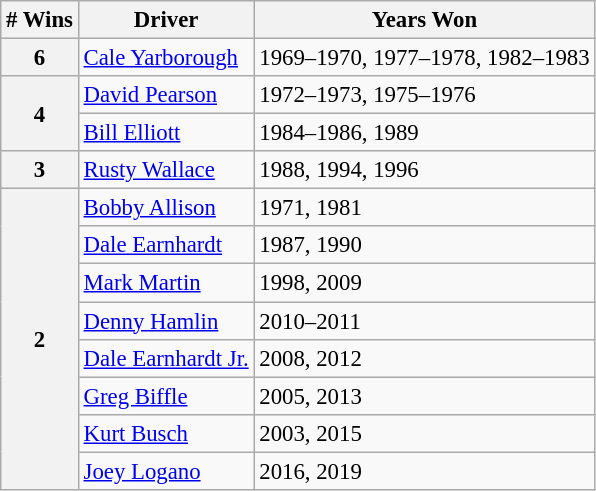<table class="wikitable" style="font-size: 95%;">
<tr>
<th># Wins</th>
<th>Driver</th>
<th>Years Won</th>
</tr>
<tr>
<th>6</th>
<td><a href='#'>Cale Yarborough</a></td>
<td>1969–1970, 1977–1978, 1982–1983</td>
</tr>
<tr>
<th rowspan="2">4</th>
<td><a href='#'>David Pearson</a></td>
<td>1972–1973, 1975–1976</td>
</tr>
<tr>
<td><a href='#'>Bill Elliott</a></td>
<td>1984–1986, 1989</td>
</tr>
<tr>
<th>3</th>
<td><a href='#'>Rusty Wallace</a></td>
<td>1988, 1994, 1996</td>
</tr>
<tr>
<th rowspan="8">2</th>
<td><a href='#'>Bobby Allison</a></td>
<td>1971, 1981</td>
</tr>
<tr>
<td><a href='#'>Dale Earnhardt</a></td>
<td>1987, 1990</td>
</tr>
<tr>
<td><a href='#'>Mark Martin</a></td>
<td>1998, 2009</td>
</tr>
<tr>
<td><a href='#'>Denny Hamlin</a></td>
<td>2010–2011</td>
</tr>
<tr>
<td><a href='#'>Dale Earnhardt Jr.</a></td>
<td>2008, 2012</td>
</tr>
<tr>
<td><a href='#'>Greg Biffle</a></td>
<td>2005, 2013</td>
</tr>
<tr>
<td><a href='#'>Kurt Busch</a></td>
<td>2003, 2015</td>
</tr>
<tr>
<td><a href='#'>Joey Logano</a></td>
<td>2016, 2019</td>
</tr>
</table>
